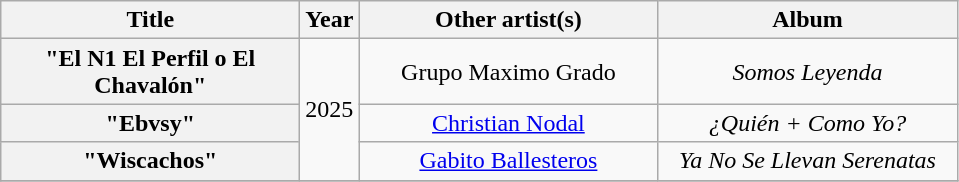<table class="wikitable plainrowheaders" style="text-align:center;">
<tr>
<th scope="col" style="width:12em;">Title</th>
<th scope="col">Year</th>
<th scope="col" style="width:12em;">Other artist(s)</th>
<th scope="col" style="width:12em;">Album</th>
</tr>
<tr>
<th scope="row">"El N1 El Perfil o El Chavalón"</th>
<td rowspan="3">2025</td>
<td>Grupo Maximo Grado</td>
<td><em>Somos Leyenda</em></td>
</tr>
<tr>
<th scope="row">"Ebvsy"</th>
<td><a href='#'>Christian Nodal</a></td>
<td><em>¿Quién + Como Yo?</em></td>
</tr>
<tr>
<th scope="row">"Wiscachos"</th>
<td><a href='#'>Gabito Ballesteros</a></td>
<td><em>Ya No Se Llevan Serenatas</em></td>
</tr>
<tr>
</tr>
</table>
